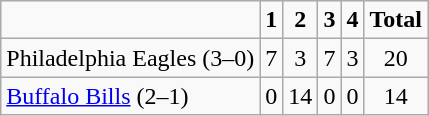<table class="wikitable" style="text-align:center">
<tr>
<td></td>
<td><strong>1</strong></td>
<td><strong>2</strong></td>
<td><strong>3</strong></td>
<td><strong>4</strong></td>
<td><strong>Total</strong></td>
</tr>
<tr>
<td align="left">Philadelphia Eagles (3–0)</td>
<td>7</td>
<td>3</td>
<td>7</td>
<td>3</td>
<td>20</td>
</tr>
<tr>
<td align="left"><a href='#'>Buffalo Bills</a> (2–1)</td>
<td>0</td>
<td>14</td>
<td>0</td>
<td>0</td>
<td>14</td>
</tr>
</table>
